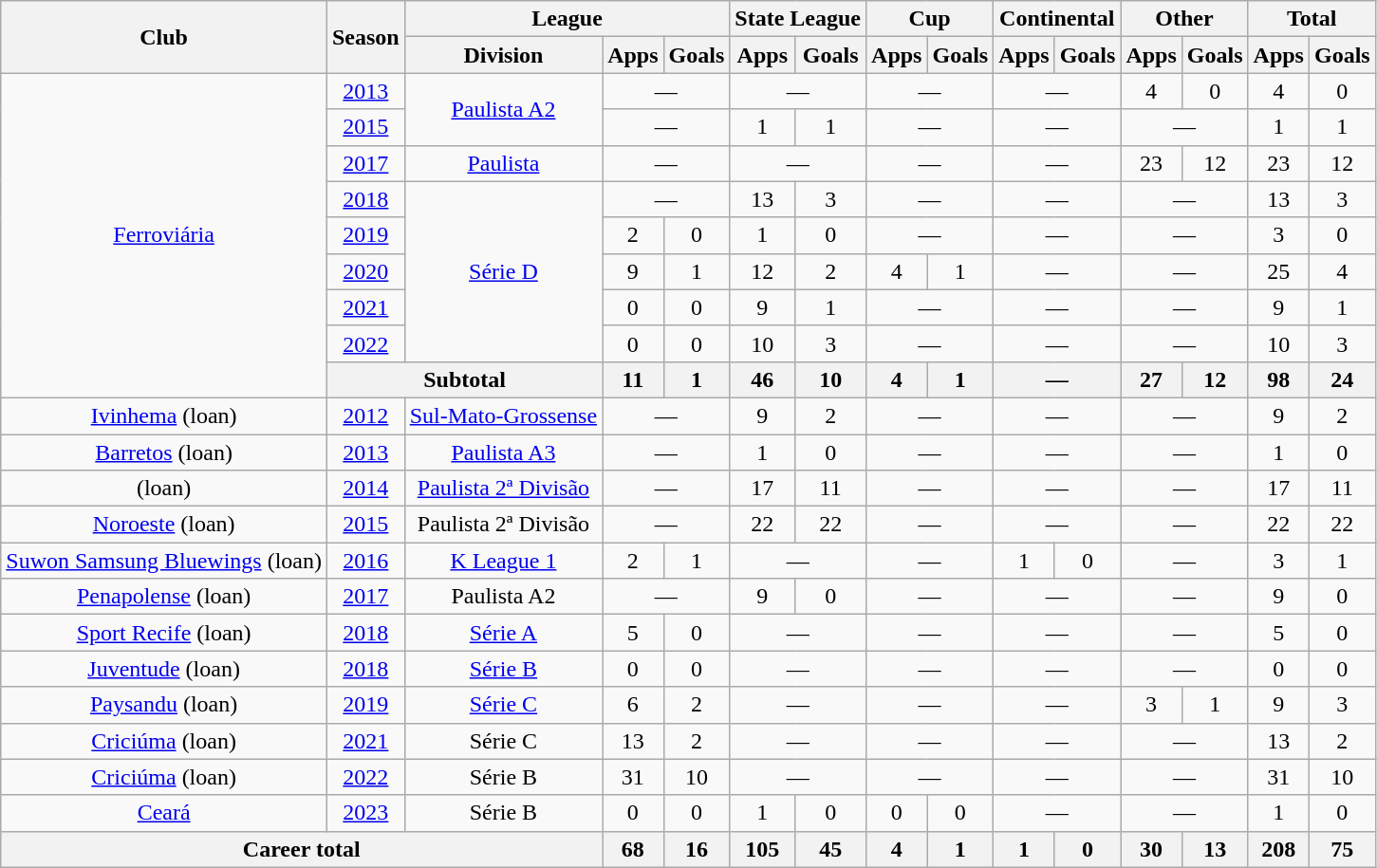<table class="wikitable" style="text-align: center;">
<tr>
<th rowspan="2">Club</th>
<th rowspan="2">Season</th>
<th colspan="3">League</th>
<th colspan="2">State League</th>
<th colspan="2">Cup</th>
<th colspan="2">Continental</th>
<th colspan="2">Other</th>
<th colspan="2">Total</th>
</tr>
<tr>
<th>Division</th>
<th>Apps</th>
<th>Goals</th>
<th>Apps</th>
<th>Goals</th>
<th>Apps</th>
<th>Goals</th>
<th>Apps</th>
<th>Goals</th>
<th>Apps</th>
<th>Goals</th>
<th>Apps</th>
<th>Goals</th>
</tr>
<tr>
<td rowspan=9 align="center"><a href='#'>Ferroviária</a></td>
<td><a href='#'>2013</a></td>
<td rowspan=2><a href='#'>Paulista A2</a></td>
<td colspan="2">—</td>
<td colspan="2">—</td>
<td colspan="2">—</td>
<td colspan="2">—</td>
<td>4</td>
<td>0</td>
<td>4</td>
<td>0</td>
</tr>
<tr>
<td><a href='#'>2015</a></td>
<td colspan="2">—</td>
<td>1</td>
<td>1</td>
<td colspan="2">—</td>
<td colspan="2">—</td>
<td colspan="2">—</td>
<td>1</td>
<td>1</td>
</tr>
<tr>
<td><a href='#'>2017</a></td>
<td><a href='#'>Paulista</a></td>
<td colspan="2">—</td>
<td colspan="2">—</td>
<td colspan="2">—</td>
<td colspan="2">—</td>
<td>23</td>
<td>12</td>
<td>23</td>
<td>12</td>
</tr>
<tr>
<td><a href='#'>2018</a></td>
<td rowspan=5><a href='#'>Série D</a></td>
<td colspan="2">—</td>
<td>13</td>
<td>3</td>
<td colspan="2">—</td>
<td colspan="2">—</td>
<td colspan="2">—</td>
<td>13</td>
<td>3</td>
</tr>
<tr>
<td><a href='#'>2019</a></td>
<td>2</td>
<td>0</td>
<td>1</td>
<td>0</td>
<td colspan="2">—</td>
<td colspan="2">—</td>
<td colspan="2">—</td>
<td>3</td>
<td>0</td>
</tr>
<tr>
<td><a href='#'>2020</a></td>
<td>9</td>
<td>1</td>
<td>12</td>
<td>2</td>
<td>4</td>
<td>1</td>
<td colspan="2">—</td>
<td colspan="2">—</td>
<td>25</td>
<td>4</td>
</tr>
<tr>
<td><a href='#'>2021</a></td>
<td>0</td>
<td>0</td>
<td>9</td>
<td>1</td>
<td colspan="2">—</td>
<td colspan="2">—</td>
<td colspan="2">—</td>
<td>9</td>
<td>1</td>
</tr>
<tr>
<td><a href='#'>2022</a></td>
<td>0</td>
<td>0</td>
<td>10</td>
<td>3</td>
<td colspan="2">—</td>
<td colspan="2">—</td>
<td colspan="2">—</td>
<td>10</td>
<td>3</td>
</tr>
<tr>
<th colspan="2">Subtotal</th>
<th>11</th>
<th>1</th>
<th>46</th>
<th>10</th>
<th>4</th>
<th>1</th>
<th colspan="2">—</th>
<th>27</th>
<th>12</th>
<th>98</th>
<th>24</th>
</tr>
<tr>
<td align="center"><a href='#'>Ivinhema</a> (loan)</td>
<td><a href='#'>2012</a></td>
<td><a href='#'>Sul-Mato-Grossense</a></td>
<td colspan="2">—</td>
<td>9</td>
<td>2</td>
<td colspan="2">—</td>
<td colspan="2">—</td>
<td colspan="2">—</td>
<td>9</td>
<td>2</td>
</tr>
<tr>
<td align="center"><a href='#'>Barretos</a> (loan)</td>
<td><a href='#'>2013</a></td>
<td><a href='#'>Paulista A3</a></td>
<td colspan="2">—</td>
<td>1</td>
<td>0</td>
<td colspan="2">—</td>
<td colspan="2">—</td>
<td colspan="2">—</td>
<td>1</td>
<td>0</td>
</tr>
<tr>
<td align="center"> (loan)</td>
<td><a href='#'>2014</a></td>
<td><a href='#'>Paulista 2ª Divisão</a></td>
<td colspan="2">—</td>
<td>17</td>
<td>11</td>
<td colspan="2">—</td>
<td colspan="2">—</td>
<td colspan="2">—</td>
<td>17</td>
<td>11</td>
</tr>
<tr>
<td align="center"><a href='#'>Noroeste</a> (loan)</td>
<td><a href='#'>2015</a></td>
<td>Paulista 2ª Divisão</td>
<td colspan="2">—</td>
<td>22</td>
<td>22</td>
<td colspan="2">—</td>
<td colspan="2">—</td>
<td colspan="2">—</td>
<td>22</td>
<td>22</td>
</tr>
<tr>
<td align="center"><a href='#'>Suwon Samsung Bluewings</a> (loan)</td>
<td><a href='#'>2016</a></td>
<td><a href='#'>K League 1</a></td>
<td>2</td>
<td>1</td>
<td colspan="2">—</td>
<td colspan="2">—</td>
<td>1</td>
<td>0</td>
<td colspan="2">—</td>
<td>3</td>
<td>1</td>
</tr>
<tr>
<td align="center"><a href='#'>Penapolense</a> (loan)</td>
<td><a href='#'>2017</a></td>
<td>Paulista A2</td>
<td colspan="2">—</td>
<td>9</td>
<td>0</td>
<td colspan="2">—</td>
<td colspan="2">—</td>
<td colspan="2">—</td>
<td>9</td>
<td>0</td>
</tr>
<tr>
<td align="center"><a href='#'>Sport Recife</a> (loan)</td>
<td><a href='#'>2018</a></td>
<td><a href='#'>Série A</a></td>
<td>5</td>
<td>0</td>
<td colspan="2">—</td>
<td colspan="2">—</td>
<td colspan="2">—</td>
<td colspan="2">—</td>
<td>5</td>
<td>0</td>
</tr>
<tr>
<td align="center"><a href='#'>Juventude</a> (loan)</td>
<td><a href='#'>2018</a></td>
<td><a href='#'>Série B</a></td>
<td>0</td>
<td>0</td>
<td colspan="2">—</td>
<td colspan="2">—</td>
<td colspan="2">—</td>
<td colspan="2">—</td>
<td>0</td>
<td>0</td>
</tr>
<tr>
<td align="center"><a href='#'>Paysandu</a> (loan)</td>
<td><a href='#'>2019</a></td>
<td><a href='#'>Série C</a></td>
<td>6</td>
<td>2</td>
<td colspan="2">—</td>
<td colspan="2">—</td>
<td colspan="2">—</td>
<td>3</td>
<td>1</td>
<td>9</td>
<td>3</td>
</tr>
<tr>
<td align="center"><a href='#'>Criciúma</a> (loan)</td>
<td><a href='#'>2021</a></td>
<td>Série C</td>
<td>13</td>
<td>2</td>
<td colspan="2">—</td>
<td colspan="2">—</td>
<td colspan="2">—</td>
<td colspan="2">—</td>
<td>13</td>
<td>2</td>
</tr>
<tr>
<td align="center"><a href='#'>Criciúma</a> (loan)</td>
<td><a href='#'>2022</a></td>
<td>Série B</td>
<td>31</td>
<td>10</td>
<td colspan="2">—</td>
<td colspan="2">—</td>
<td colspan="2">—</td>
<td colspan="2">—</td>
<td>31</td>
<td>10</td>
</tr>
<tr>
<td align="center"><a href='#'>Ceará</a></td>
<td><a href='#'>2023</a></td>
<td>Série B</td>
<td>0</td>
<td>0</td>
<td>1</td>
<td>0</td>
<td>0</td>
<td>0</td>
<td colspan="2">—</td>
<td colspan="2">—</td>
<td>1</td>
<td>0</td>
</tr>
<tr>
<th colspan="3"><strong>Career total</strong></th>
<th>68</th>
<th>16</th>
<th>105</th>
<th>45</th>
<th>4</th>
<th>1</th>
<th>1</th>
<th>0</th>
<th>30</th>
<th>13</th>
<th>208</th>
<th>75</th>
</tr>
</table>
